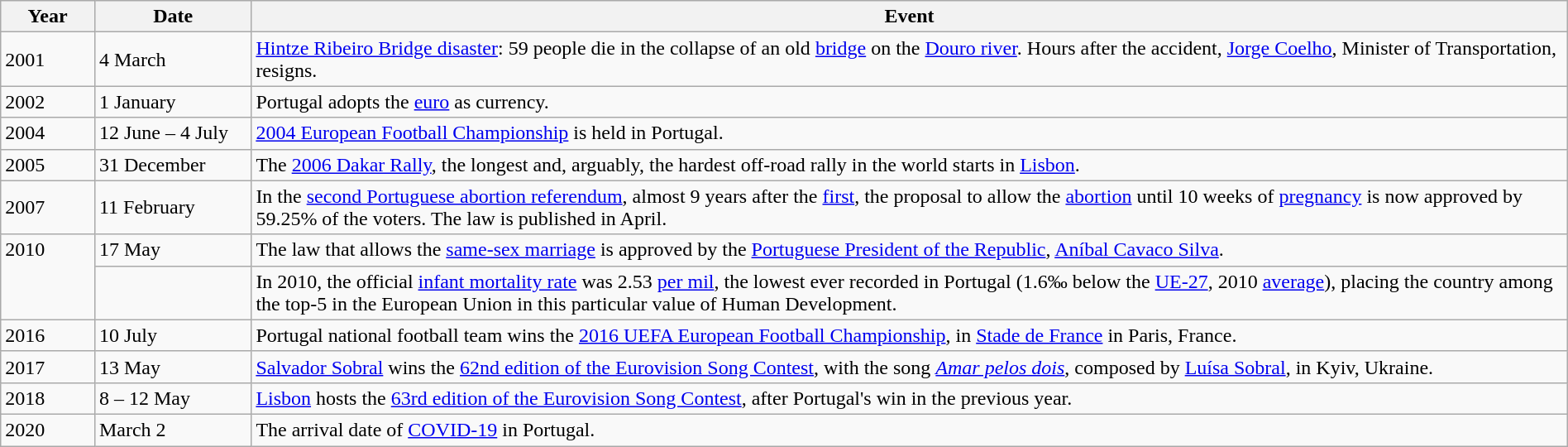<table class="wikitable" width="100%">
<tr>
<th style="width:6%">Year</th>
<th style="width:10%">Date</th>
<th>Event</th>
</tr>
<tr>
<td>2001</td>
<td>4 March</td>
<td><a href='#'>Hintze Ribeiro Bridge disaster</a>: 59 people die in the collapse of an old <a href='#'>bridge</a> on the <a href='#'>Douro river</a>. Hours after the accident, <a href='#'>Jorge Coelho</a>, Minister of Transportation, resigns.</td>
</tr>
<tr>
<td>2002</td>
<td>1 January</td>
<td>Portugal adopts the <a href='#'>euro</a> as currency.</td>
</tr>
<tr>
<td>2004</td>
<td>12 June – 4 July</td>
<td><a href='#'>2004 European Football Championship</a> is held in Portugal.</td>
</tr>
<tr>
<td>2005</td>
<td>31 December</td>
<td>The <a href='#'>2006 Dakar Rally</a>, the longest and, arguably, the hardest off-road rally in the world starts in <a href='#'>Lisbon</a>.</td>
</tr>
<tr>
<td>2007</td>
<td>11 February</td>
<td>In the <a href='#'>second Portuguese abortion referendum</a>, almost 9 years after the <a href='#'>first</a>, the proposal to allow the <a href='#'>abortion</a> until 10 weeks of <a href='#'>pregnancy</a> is now approved by 59.25% of the voters. The law is published in April.</td>
</tr>
<tr>
<td rowspan="2" valign="top">2010</td>
<td>17 May</td>
<td>The law that allows the <a href='#'>same-sex marriage</a> is approved by the <a href='#'>Portuguese President of the Republic</a>, <a href='#'>Aníbal Cavaco Silva</a>.</td>
</tr>
<tr>
<td></td>
<td>In 2010, the official <a href='#'>infant mortality rate</a> was 2.53 <a href='#'>per mil</a>, the lowest ever recorded in Portugal (1.6‰ below the <a href='#'>UE-27</a>, 2010 <a href='#'>average</a>), placing the country among the top-5 in the European Union in this particular value of Human Development.</td>
</tr>
<tr>
<td>2016</td>
<td>10 July</td>
<td>Portugal national football team wins the <a href='#'>2016 UEFA European Football Championship</a>, in <a href='#'>Stade de France</a> in Paris, France.</td>
</tr>
<tr>
<td>2017</td>
<td>13 May</td>
<td><a href='#'>Salvador Sobral</a> wins the <a href='#'>62nd edition of the Eurovision Song Contest</a>, with the song <em><a href='#'>Amar pelos dois</a></em>, composed by <a href='#'>Luísa Sobral</a>, in Kyiv, Ukraine.</td>
</tr>
<tr>
<td>2018</td>
<td>8 – 12 May</td>
<td><a href='#'>Lisbon</a> hosts the <a href='#'>63rd edition of the Eurovision Song Contest</a>, after Portugal's win in the previous year.</td>
</tr>
<tr>
<td>2020</td>
<td>March 2</td>
<td>The arrival date of <a href='#'>COVID-19</a> in Portugal.</td>
</tr>
</table>
